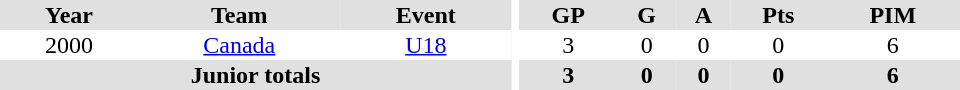<table border="0" cellpadding="1" cellspacing="0" ID="Table3" style="text-align:center; width:40em">
<tr ALIGN="center" bgcolor="#e0e0e0">
<th>Year</th>
<th>Team</th>
<th>Event</th>
<th rowspan="99" bgcolor="#ffffff"></th>
<th>GP</th>
<th>G</th>
<th>A</th>
<th>Pts</th>
<th>PIM</th>
</tr>
<tr>
<td>2000</td>
<td><a href='#'>Canada</a></td>
<td><a href='#'>U18</a></td>
<td>3</td>
<td>0</td>
<td>0</td>
<td>0</td>
<td>6</td>
</tr>
<tr bgcolor="#e0e0e0">
<th colspan="3">Junior totals</th>
<th>3</th>
<th>0</th>
<th>0</th>
<th>0</th>
<th>6</th>
</tr>
</table>
